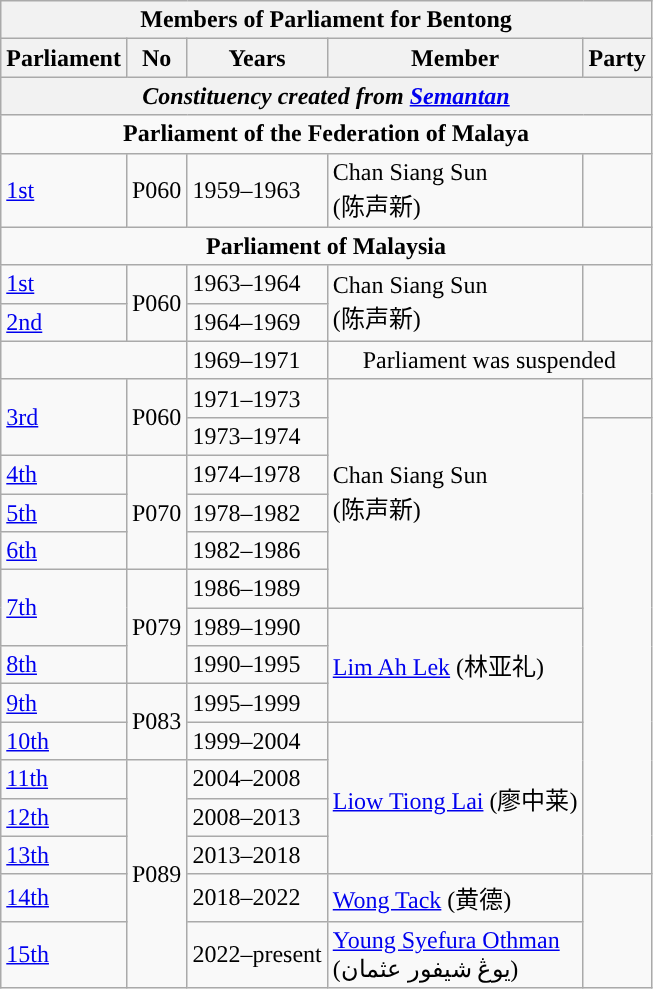<table class=wikitable>
<tr>
<th colspan="5">Members of Parliament for Bentong</th>
</tr>
<tr>
<th>Parliament</th>
<th>No</th>
<th>Years</th>
<th>Member</th>
<th>Party</th>
</tr>
<tr>
<th colspan="5" align="center"><em>Constituency created from <a href='#'>Semantan</a></em></th>
</tr>
<tr>
<td colspan="5" align="center"><strong>Parliament of the Federation of Malaya</strong></td>
</tr>
<tr>
<td><a href='#'>1st</a></td>
<td>P060</td>
<td>1959–1963</td>
<td>Chan Siang Sun <br> (陈声新)</td>
<td></td>
</tr>
<tr>
<td colspan="5" align="center"><strong>Parliament of Malaysia</strong></td>
</tr>
<tr>
<td><a href='#'>1st</a></td>
<td rowspan="2">P060</td>
<td>1963–1964</td>
<td rowspan=2>Chan Siang Sun <br> (陈声新)</td>
<td rowspan=2></td>
</tr>
<tr>
<td><a href='#'>2nd</a></td>
<td>1964–1969</td>
</tr>
<tr>
<td colspan="2"></td>
<td>1969–1971</td>
<td colspan=2 align=center>Parliament was suspended</td>
</tr>
<tr>
<td rowspan=2><a href='#'>3rd</a></td>
<td rowspan="2">P060</td>
<td>1971–1973</td>
<td rowspan=6>Chan Siang Sun <br> (陈声新)</td>
<td></td>
</tr>
<tr>
<td>1973–1974</td>
<td rowspan=12></td>
</tr>
<tr>
<td><a href='#'>4th</a></td>
<td rowspan="3">P070</td>
<td>1974–1978</td>
</tr>
<tr>
<td><a href='#'>5th</a></td>
<td>1978–1982</td>
</tr>
<tr>
<td><a href='#'>6th</a></td>
<td>1982–1986</td>
</tr>
<tr>
<td rowspan=2><a href='#'>7th</a></td>
<td rowspan="3">P079</td>
<td>1986–1989</td>
</tr>
<tr>
<td>1989–1990</td>
<td rowspan=3><a href='#'>Lim Ah Lek</a> (林亚礼)</td>
</tr>
<tr>
<td><a href='#'>8th</a></td>
<td>1990–1995</td>
</tr>
<tr>
<td><a href='#'>9th</a></td>
<td rowspan="2">P083</td>
<td>1995–1999</td>
</tr>
<tr>
<td><a href='#'>10th</a></td>
<td>1999–2004</td>
<td rowspan=4><a href='#'>Liow Tiong Lai</a>  (廖中莱)</td>
</tr>
<tr>
<td><a href='#'>11th</a></td>
<td rowspan="5">P089</td>
<td>2004–2008</td>
</tr>
<tr>
<td><a href='#'>12th</a></td>
<td>2008–2013</td>
</tr>
<tr>
<td><a href='#'>13th</a></td>
<td>2013–2018</td>
</tr>
<tr>
<td><a href='#'>14th</a></td>
<td>2018–2022</td>
<td><a href='#'>Wong Tack</a> (黄德)</td>
<td rowspan=2></td>
</tr>
<tr>
<td><a href='#'>15th</a></td>
<td>2022–present</td>
<td><a href='#'>Young Syefura Othman</a> <br> (يوڠ شيفور عثمان)</td>
</tr>
</table>
